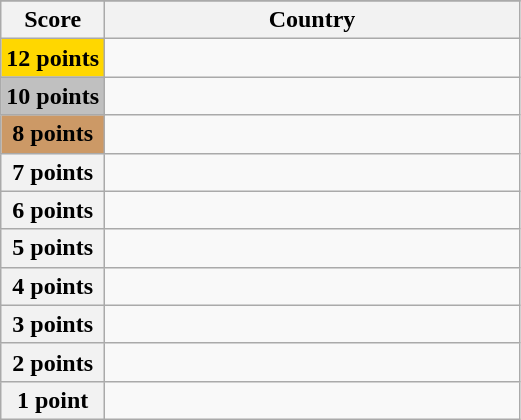<table class="wikitable">
<tr>
</tr>
<tr>
<th scope="col" width="20%">Score</th>
<th scope="col">Country</th>
</tr>
<tr>
<th scope="row" style="background:gold">12 points</th>
<td></td>
</tr>
<tr>
<th scope="row" style="background:silver">10 points</th>
<td></td>
</tr>
<tr>
<th scope="row" style="background:#CC9966">8 points</th>
<td></td>
</tr>
<tr>
<th scope="row">7 points</th>
<td></td>
</tr>
<tr>
<th scope="row">6 points</th>
<td></td>
</tr>
<tr>
<th scope="row">5 points</th>
<td></td>
</tr>
<tr>
<th scope="row">4 points</th>
<td></td>
</tr>
<tr>
<th scope="row">3 points</th>
<td></td>
</tr>
<tr>
<th scope="row">2 points</th>
<td></td>
</tr>
<tr>
<th scope="row">1 point</th>
<td></td>
</tr>
</table>
